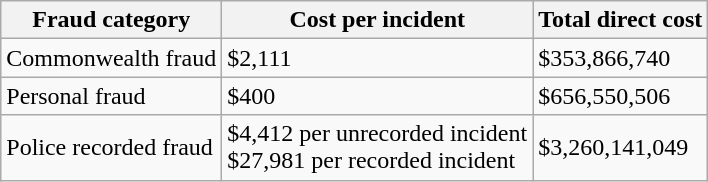<table class="wikitable">
<tr>
<th>Fraud category</th>
<th>Cost per incident</th>
<th>Total direct cost</th>
</tr>
<tr>
<td>Commonwealth fraud</td>
<td>$2,111</td>
<td>$353,866,740</td>
</tr>
<tr>
<td>Personal fraud</td>
<td>$400</td>
<td>$656,550,506</td>
</tr>
<tr>
<td>Police recorded fraud</td>
<td>$4,412 per unrecorded incident<br>$27,981 per recorded incident</td>
<td>$3,260,141,049</td>
</tr>
</table>
